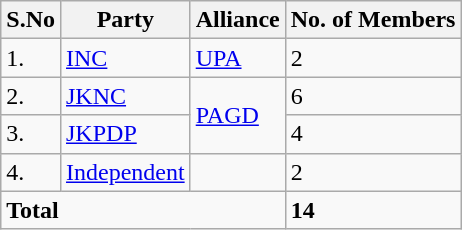<table class="wikitable">
<tr>
<th>S.No</th>
<th>Party</th>
<th>Alliance</th>
<th>No. of Members</th>
</tr>
<tr>
<td>1.</td>
<td><a href='#'>INC</a></td>
<td><a href='#'>UPA</a></td>
<td>2</td>
</tr>
<tr>
<td>2.</td>
<td><a href='#'>JKNC</a></td>
<td rowspan="2"><a href='#'>PAGD</a></td>
<td>6</td>
</tr>
<tr>
<td>3.</td>
<td><a href='#'>JKPDP</a></td>
<td>4</td>
</tr>
<tr>
<td>4.</td>
<td><a href='#'>Independent</a></td>
<td></td>
<td>2</td>
</tr>
<tr>
<td colspan="3"><strong>Total</strong></td>
<td><strong>14</strong></td>
</tr>
</table>
